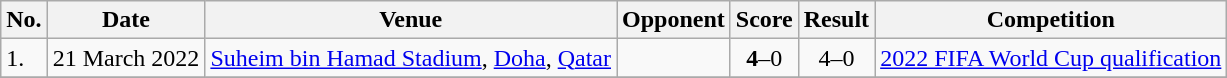<table class="wikitable">
<tr>
<th>No.</th>
<th>Date</th>
<th>Venue</th>
<th>Opponent</th>
<th>Score</th>
<th>Result</th>
<th>Competition</th>
</tr>
<tr>
<td>1.</td>
<td>21 March 2022</td>
<td><a href='#'>Suheim bin Hamad Stadium</a>, <a href='#'>Doha</a>, <a href='#'>Qatar</a></td>
<td></td>
<td align=center><strong>4</strong>–0</td>
<td align=center>4–0</td>
<td><a href='#'>2022 FIFA World Cup qualification</a></td>
</tr>
<tr>
</tr>
</table>
